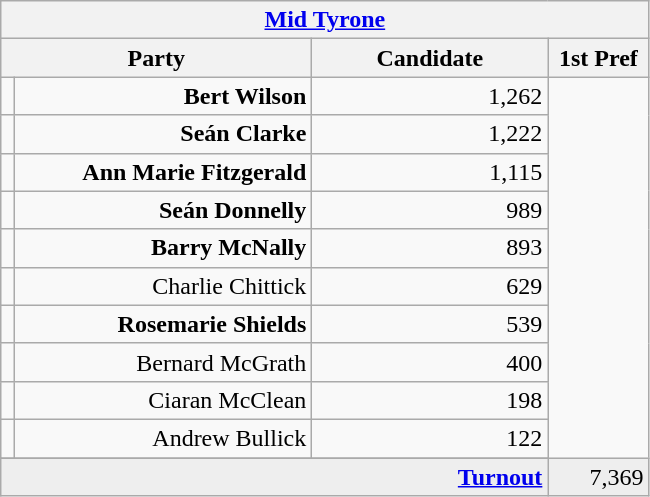<table class="wikitable">
<tr>
<th colspan="4" align="center"><a href='#'>Mid Tyrone</a></th>
</tr>
<tr>
<th colspan="2" align="center" width=200>Party</th>
<th width=150>Candidate</th>
<th width=60>1st Pref</th>
</tr>
<tr>
<td></td>
<td align="right"><strong>Bert Wilson</strong></td>
<td align="right">1,262</td>
</tr>
<tr>
<td></td>
<td align="right"><strong>Seán Clarke</strong></td>
<td align="right">1,222</td>
</tr>
<tr>
<td></td>
<td align="right"><strong>Ann Marie Fitzgerald</strong></td>
<td align="right">1,115</td>
</tr>
<tr>
<td></td>
<td align="right"><strong>Seán Donnelly</strong></td>
<td align="right">989</td>
</tr>
<tr>
<td></td>
<td align="right"><strong>Barry McNally</strong></td>
<td align="right">893</td>
</tr>
<tr>
<td></td>
<td align="right">Charlie Chittick</td>
<td align="right">629</td>
</tr>
<tr>
<td></td>
<td align="right"><strong>Rosemarie Shields</strong></td>
<td align="right">539</td>
</tr>
<tr>
<td></td>
<td align="right">Bernard McGrath</td>
<td align="right">400</td>
</tr>
<tr>
<td></td>
<td align="right">Ciaran McClean</td>
<td align="right">198</td>
</tr>
<tr>
<td></td>
<td align="right">Andrew Bullick</td>
<td align="right">122</td>
</tr>
<tr>
</tr>
<tr bgcolor="EEEEEE">
<td colspan=3 align="right"><strong><a href='#'>Turnout</a></strong></td>
<td align="right">7,369</td>
</tr>
</table>
